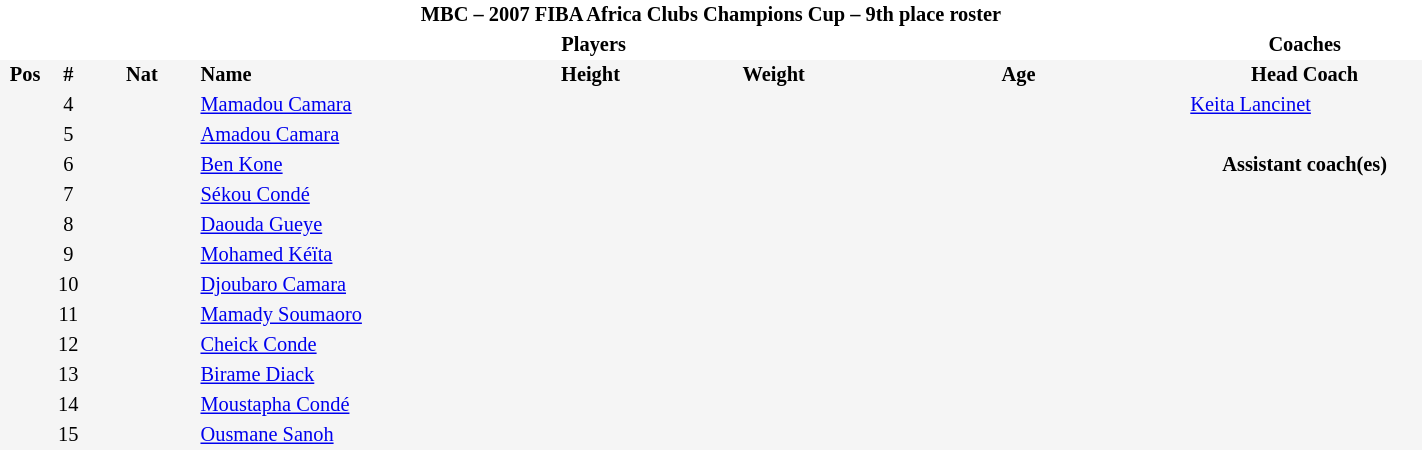<table border=0 cellpadding=2 cellspacing=0  |- bgcolor=#f5f5f5 style="text-align:center; font-size:85%;" width=75%>
<tr>
<td colspan="8" style="background: white; color: black"><strong>MBC – 2007 FIBA Africa Clubs Champions Cup – 9th place roster</strong></td>
</tr>
<tr>
<td colspan="7" style="background: white; color: black"><strong>Players</strong></td>
<td style="background: white; color: black"><strong>Coaches</strong></td>
</tr>
<tr style="background=#f5f5f5; color: black">
<th width=5px>Pos</th>
<th width=5px>#</th>
<th width=50px>Nat</th>
<th width=135px align=left>Name</th>
<th width=100px>Height</th>
<th width=70px>Weight</th>
<th width=160px>Age</th>
<th width=110px>Head Coach</th>
</tr>
<tr>
<td></td>
<td>4</td>
<td></td>
<td align=left><a href='#'>Mamadou Camara</a></td>
<td></td>
<td></td>
<td><span></span></td>
<td align=left> <a href='#'>Keita Lancinet</a></td>
</tr>
<tr>
<td></td>
<td>5</td>
<td></td>
<td align=left><a href='#'>Amadou Camara</a></td>
<td></td>
<td></td>
<td><span></span></td>
</tr>
<tr>
<td></td>
<td>6</td>
<td></td>
<td align=left><a href='#'>Ben Kone</a></td>
<td></td>
<td></td>
<td><span></span></td>
<td><strong>Assistant coach(es)</strong></td>
</tr>
<tr>
<td></td>
<td>7</td>
<td></td>
<td align=left><a href='#'>Sékou Condé</a></td>
<td></td>
<td></td>
<td><span></span></td>
<td align=left></td>
</tr>
<tr>
<td></td>
<td>8</td>
<td></td>
<td align=left><a href='#'>Daouda Gueye</a></td>
<td></td>
<td></td>
<td><span></span></td>
<td align=left></td>
</tr>
<tr>
<td></td>
<td>9</td>
<td></td>
<td align=left><a href='#'>Mohamed Kéïta</a></td>
<td></td>
<td></td>
<td><span></span></td>
</tr>
<tr>
<td></td>
<td>10</td>
<td></td>
<td align=left><a href='#'>Djoubaro Camara</a></td>
<td></td>
<td></td>
<td><span></span></td>
</tr>
<tr>
<td></td>
<td>11</td>
<td></td>
<td align=left><a href='#'>Mamady Soumaoro</a></td>
<td></td>
<td></td>
<td><span></span></td>
</tr>
<tr>
<td></td>
<td>12</td>
<td></td>
<td align=left><a href='#'>Cheick Conde</a></td>
<td></td>
<td></td>
<td><span></span></td>
</tr>
<tr>
<td></td>
<td>13</td>
<td></td>
<td align=left><a href='#'>Birame Diack</a></td>
<td></td>
<td></td>
<td><span></span></td>
</tr>
<tr>
<td></td>
<td>14</td>
<td></td>
<td align=left><a href='#'>Moustapha Condé</a></td>
<td></td>
<td></td>
<td><span></span></td>
</tr>
<tr>
<td></td>
<td>15</td>
<td></td>
<td align=left><a href='#'>Ousmane Sanoh</a></td>
<td></td>
<td></td>
<td><span></span></td>
</tr>
</table>
